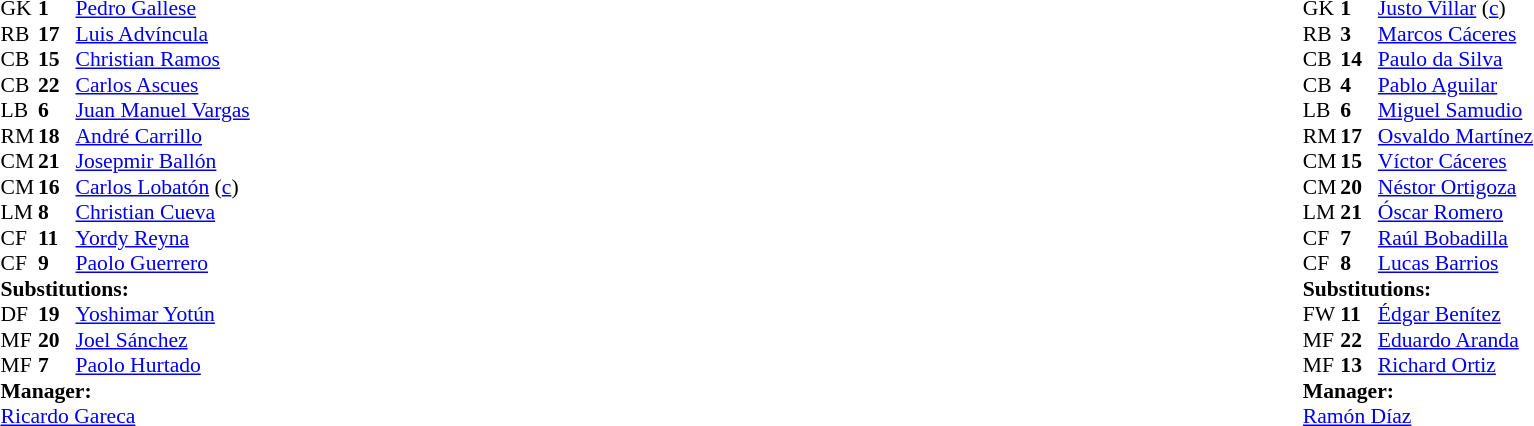<table width="100%">
<tr>
<td valign="top" width="40%"><br><table style="font-size:90%;" cellspacing="0" cellpadding="0">
<tr>
<th width="25"></th>
<th width="25"></th>
</tr>
<tr>
<td>GK</td>
<td><strong>1</strong></td>
<td><a href='#'>Pedro Gallese</a></td>
</tr>
<tr>
<td>RB</td>
<td><strong>17</strong></td>
<td><a href='#'>Luis Advíncula</a></td>
</tr>
<tr>
<td>CB</td>
<td><strong>15</strong></td>
<td><a href='#'>Christian Ramos</a></td>
</tr>
<tr>
<td>CB</td>
<td><strong>22</strong></td>
<td><a href='#'>Carlos Ascues</a></td>
</tr>
<tr>
<td>LB</td>
<td><strong>6</strong></td>
<td><a href='#'>Juan Manuel Vargas</a></td>
</tr>
<tr>
<td>RM</td>
<td><strong>18</strong></td>
<td><a href='#'>André Carrillo</a></td>
<td></td>
<td></td>
</tr>
<tr>
<td>CM</td>
<td><strong>21</strong></td>
<td><a href='#'>Josepmir Ballón</a></td>
</tr>
<tr>
<td>CM</td>
<td><strong>16</strong></td>
<td><a href='#'>Carlos Lobatón</a> (<a href='#'>c</a>)</td>
<td></td>
<td></td>
</tr>
<tr>
<td>LM</td>
<td><strong>8</strong></td>
<td><a href='#'>Christian Cueva</a></td>
</tr>
<tr>
<td>CF</td>
<td><strong>11</strong></td>
<td><a href='#'>Yordy Reyna</a></td>
<td></td>
<td></td>
</tr>
<tr>
<td>CF</td>
<td><strong>9</strong></td>
<td><a href='#'>Paolo Guerrero</a></td>
</tr>
<tr>
<td colspan=3><strong>Substitutions:</strong></td>
</tr>
<tr>
<td>DF</td>
<td><strong>19</strong></td>
<td><a href='#'>Yoshimar Yotún</a></td>
<td></td>
<td></td>
</tr>
<tr>
<td>MF</td>
<td><strong>20</strong></td>
<td><a href='#'>Joel Sánchez</a></td>
<td></td>
<td></td>
</tr>
<tr>
<td>MF</td>
<td><strong>7</strong></td>
<td><a href='#'>Paolo Hurtado</a></td>
<td></td>
<td></td>
</tr>
<tr>
<td colspan=3><strong>Manager:</strong></td>
</tr>
<tr>
<td colspan=4> <a href='#'>Ricardo Gareca</a></td>
</tr>
</table>
</td>
<td valign="top"></td>
<td valign="top" width="50%"><br><table style="font-size:90%;" cellspacing="0" cellpadding="0" align="center">
<tr>
<th width=25></th>
<th width=25></th>
</tr>
<tr>
<td>GK</td>
<td><strong>1</strong></td>
<td><a href='#'>Justo Villar</a> (<a href='#'>c</a>)</td>
</tr>
<tr>
<td>RB</td>
<td><strong>3</strong></td>
<td><a href='#'>Marcos Cáceres</a></td>
<td></td>
<td></td>
</tr>
<tr>
<td>CB</td>
<td><strong>14</strong></td>
<td><a href='#'>Paulo da Silva</a></td>
</tr>
<tr>
<td>CB</td>
<td><strong>4</strong></td>
<td><a href='#'>Pablo Aguilar</a></td>
</tr>
<tr>
<td>LB</td>
<td><strong>6</strong></td>
<td><a href='#'>Miguel Samudio</a></td>
<td></td>
</tr>
<tr>
<td>RM</td>
<td><strong>17</strong></td>
<td><a href='#'>Osvaldo Martínez</a></td>
<td></td>
<td></td>
</tr>
<tr>
<td>CM</td>
<td><strong>15</strong></td>
<td><a href='#'>Víctor Cáceres</a></td>
</tr>
<tr>
<td>CM</td>
<td><strong>20</strong></td>
<td><a href='#'>Néstor Ortigoza</a></td>
<td></td>
<td></td>
</tr>
<tr>
<td>LM</td>
<td><strong>21</strong></td>
<td><a href='#'>Óscar Romero</a></td>
</tr>
<tr>
<td>CF</td>
<td><strong>7</strong></td>
<td><a href='#'>Raúl Bobadilla</a></td>
</tr>
<tr>
<td>CF</td>
<td><strong>8</strong></td>
<td><a href='#'>Lucas Barrios</a></td>
</tr>
<tr>
<td colspan=3><strong>Substitutions:</strong></td>
</tr>
<tr>
<td>FW</td>
<td><strong>11</strong></td>
<td><a href='#'>Édgar Benítez</a></td>
<td></td>
<td></td>
</tr>
<tr>
<td>MF</td>
<td><strong>22</strong></td>
<td><a href='#'>Eduardo Aranda</a></td>
<td></td>
<td></td>
</tr>
<tr>
<td>MF</td>
<td><strong>13</strong></td>
<td><a href='#'>Richard Ortiz</a></td>
<td></td>
<td></td>
</tr>
<tr>
<td colspan=3><strong>Manager:</strong></td>
</tr>
<tr>
<td colspan=4> <a href='#'>Ramón Díaz</a></td>
</tr>
</table>
</td>
</tr>
</table>
